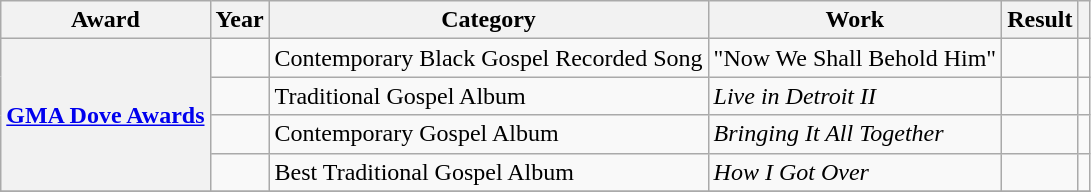<table class="wikitable sortable plainrowheaders">
<tr>
<th scope="col">Award</th>
<th scope="col">Year</th>
<th scope="col">Category</th>
<th scope="col">Work</th>
<th scope="col">Result</th>
<th scope="col" class="unsortable"></th>
</tr>
<tr>
<th scope="row" rowspan="4"><a href='#'>GMA Dove Awards</a></th>
<td></td>
<td>Contemporary Black Gospel Recorded Song</td>
<td>"Now We Shall Behold Him"</td>
<td></td>
<td></td>
</tr>
<tr>
<td></td>
<td>Traditional Gospel Album</td>
<td><em>Live in Detroit II</em></td>
<td></td>
<td></td>
</tr>
<tr>
<td></td>
<td>Contemporary Gospel Album</td>
<td><em>Bringing It All Together</em></td>
<td></td>
<td></td>
</tr>
<tr>
<td></td>
<td>Best Traditional Gospel Album</td>
<td><em>How I Got Over</em></td>
<td></td>
<td></td>
</tr>
<tr>
</tr>
</table>
